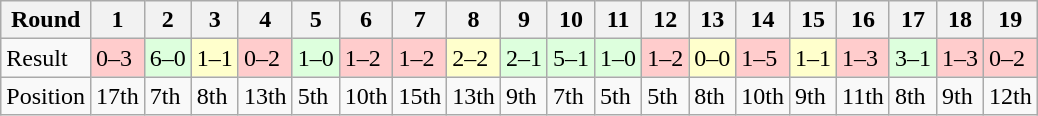<table class="wikitable">
<tr>
<th>Round</th>
<th>1</th>
<th>2</th>
<th>3</th>
<th>4</th>
<th>5</th>
<th>6</th>
<th>7</th>
<th>8</th>
<th>9</th>
<th>10</th>
<th>11</th>
<th>12</th>
<th>13</th>
<th>14</th>
<th>15</th>
<th>16</th>
<th>17</th>
<th>18</th>
<th>19</th>
</tr>
<tr>
<td>Result</td>
<td bgcolor="#FFCCCC">0–3</td>
<td bgcolor="#DDFFDD">6–0</td>
<td bgcolor="#FFFFCC">1–1</td>
<td bgcolor="#FFCCCC">0–2</td>
<td bgcolor="#DDFFDD">1–0</td>
<td bgcolor="#FFCCCC">1–2</td>
<td bgcolor="#FFCCCC">1–2</td>
<td bgcolor="#FFFFCC">2–2</td>
<td bgcolor="#DDFFDD">2–1</td>
<td bgcolor="#DDFFDD">5–1</td>
<td bgcolor="#DDFFDD">1–0</td>
<td bgcolor="#FFCCCC">1–2</td>
<td bgcolor="#FFFFCC">0–0</td>
<td bgcolor="#FFCCCC">1–5</td>
<td bgcolor="#FFFFCC">1–1</td>
<td bgcolor="#FFCCCC">1–3</td>
<td bgcolor="#DDFFDD">3–1</td>
<td bgcolor="#FFCCCC">1–3</td>
<td bgcolor="#FFCCCC">0–2</td>
</tr>
<tr>
<td>Position</td>
<td>17th</td>
<td>7th</td>
<td>8th</td>
<td>13th</td>
<td>5th</td>
<td>10th</td>
<td>15th</td>
<td>13th</td>
<td>9th</td>
<td>7th</td>
<td>5th</td>
<td>5th</td>
<td>8th</td>
<td>10th</td>
<td>9th</td>
<td>11th</td>
<td>8th</td>
<td>9th</td>
<td>12th</td>
</tr>
</table>
